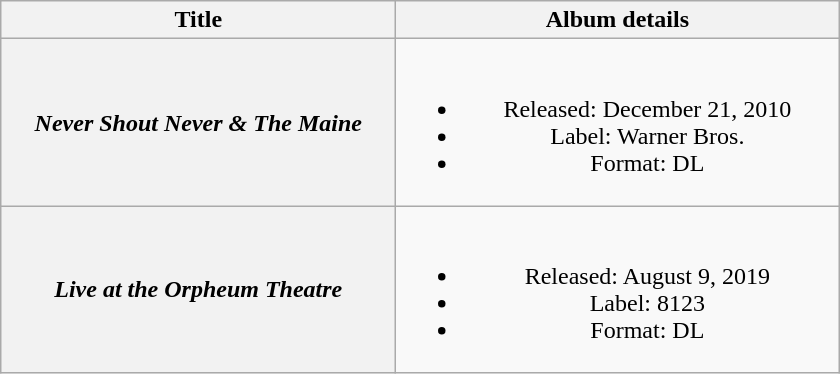<table class="wikitable plainrowheaders" style="text-align:center;">
<tr>
<th scope="col" style="width:16em;">Title</th>
<th scope="col" style="width:18em;">Album details</th>
</tr>
<tr>
<th scope="row"><em>Never Shout Never & The Maine</em></th>
<td><br><ul><li>Released: December 21, 2010</li><li>Label: Warner Bros.</li><li>Format: DL</li></ul></td>
</tr>
<tr>
<th scope="row"><em>Live at the Orpheum Theatre</em></th>
<td><br><ul><li>Released: August 9, 2019</li><li>Label: 8123</li><li>Format: DL</li></ul></td>
</tr>
</table>
